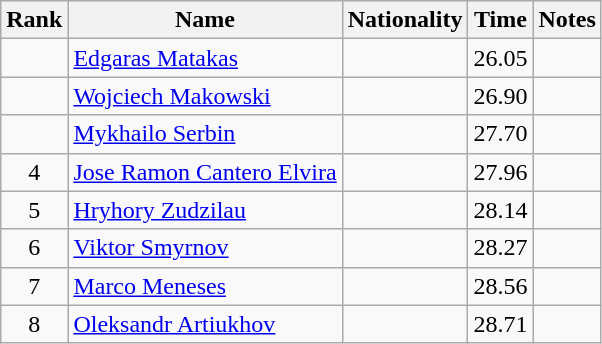<table class="wikitable sortable" style="text-align:center">
<tr>
<th>Rank</th>
<th>Name</th>
<th>Nationality</th>
<th>Time</th>
<th>Notes</th>
</tr>
<tr>
<td></td>
<td align=left><a href='#'>Edgaras Matakas</a></td>
<td align=left></td>
<td>26.05</td>
<td></td>
</tr>
<tr>
<td></td>
<td align=left><a href='#'>Wojciech Makowski</a></td>
<td align=left></td>
<td>26.90</td>
<td></td>
</tr>
<tr>
<td></td>
<td align=left><a href='#'>Mykhailo Serbin</a></td>
<td align=left></td>
<td>27.70</td>
<td></td>
</tr>
<tr>
<td>4</td>
<td align=left><a href='#'>Jose Ramon Cantero Elvira</a></td>
<td align=left></td>
<td>27.96</td>
<td></td>
</tr>
<tr>
<td>5</td>
<td align=left><a href='#'>Hryhory Zudzilau</a></td>
<td align=left></td>
<td>28.14</td>
<td></td>
</tr>
<tr>
<td>6</td>
<td align=left><a href='#'>Viktor Smyrnov</a></td>
<td align=left></td>
<td>28.27</td>
<td></td>
</tr>
<tr>
<td>7</td>
<td align=left><a href='#'>Marco Meneses</a></td>
<td align=left></td>
<td>28.56</td>
<td></td>
</tr>
<tr>
<td>8</td>
<td align=left><a href='#'>Oleksandr Artiukhov</a></td>
<td align=left></td>
<td>28.71</td>
<td></td>
</tr>
</table>
